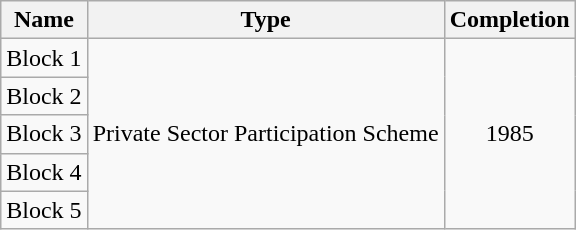<table class="wikitable" style="text-align: center">
<tr>
<th>Name</th>
<th>Type</th>
<th>Completion</th>
</tr>
<tr>
<td>Block 1</td>
<td rowspan="5">Private Sector Participation Scheme</td>
<td rowspan="5">1985</td>
</tr>
<tr>
<td>Block 2</td>
</tr>
<tr>
<td>Block 3</td>
</tr>
<tr>
<td>Block 4</td>
</tr>
<tr>
<td>Block 5</td>
</tr>
</table>
